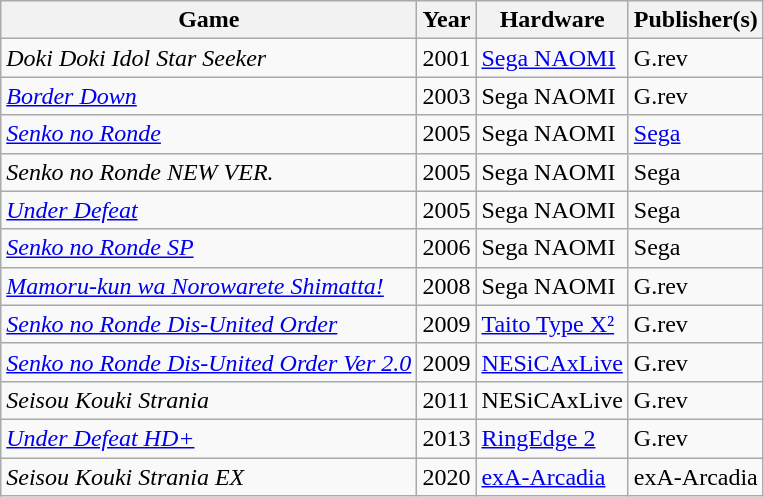<table class="wikitable sortable">
<tr>
<th>Game</th>
<th>Year</th>
<th>Hardware</th>
<th>Publisher(s)</th>
</tr>
<tr>
<td><em>Doki Doki Idol Star Seeker</em></td>
<td>2001</td>
<td><a href='#'>Sega NAOMI</a></td>
<td>G.rev</td>
</tr>
<tr>
<td><em><a href='#'>Border Down</a></em></td>
<td>2003</td>
<td>Sega NAOMI</td>
<td>G.rev</td>
</tr>
<tr>
<td><em><a href='#'>Senko no Ronde</a></em></td>
<td>2005</td>
<td>Sega NAOMI</td>
<td><a href='#'>Sega</a></td>
</tr>
<tr>
<td><em>Senko no Ronde NEW VER.</em></td>
<td>2005</td>
<td>Sega NAOMI</td>
<td>Sega</td>
</tr>
<tr>
<td><em><a href='#'>Under Defeat</a></em></td>
<td>2005</td>
<td>Sega NAOMI</td>
<td>Sega</td>
</tr>
<tr>
<td><em><a href='#'>Senko no Ronde SP</a></em></td>
<td>2006</td>
<td>Sega NAOMI</td>
<td>Sega</td>
</tr>
<tr>
<td><em><a href='#'>Mamoru-kun wa Norowarete Shimatta!</a></em></td>
<td>2008</td>
<td>Sega NAOMI</td>
<td>G.rev</td>
</tr>
<tr>
<td><em><a href='#'>Senko no Ronde Dis-United Order</a></em></td>
<td>2009</td>
<td><a href='#'>Taito Type X²</a></td>
<td>G.rev</td>
</tr>
<tr>
<td><em><a href='#'>Senko no Ronde Dis-United Order Ver 2.0</a></em></td>
<td>2009</td>
<td><a href='#'>NESiCAxLive</a></td>
<td>G.rev</td>
</tr>
<tr>
<td><em>Seisou Kouki Strania</em></td>
<td>2011</td>
<td>NESiCAxLive</td>
<td>G.rev</td>
</tr>
<tr>
<td><em><a href='#'>Under Defeat HD+</a></em></td>
<td>2013</td>
<td><a href='#'>RingEdge 2</a></td>
<td>G.rev</td>
</tr>
<tr>
<td><em>Seisou Kouki Strania EX</em></td>
<td>2020</td>
<td><a href='#'>exA-Arcadia</a></td>
<td>exA-Arcadia</td>
</tr>
</table>
